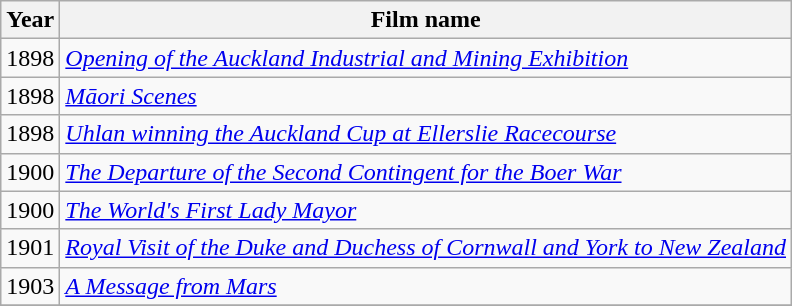<table class="sortable wikitable">
<tr>
<th>Year</th>
<th>Film name</th>
</tr>
<tr>
<td>1898</td>
<td><em><a href='#'>Opening of the Auckland Industrial and Mining Exhibition</a></em></td>
</tr>
<tr>
<td>1898</td>
<td><em><a href='#'>Māori Scenes</a></em></td>
</tr>
<tr>
<td>1898</td>
<td><em><a href='#'>Uhlan winning the Auckland Cup at Ellerslie Racecourse</a></em></td>
</tr>
<tr>
<td>1900</td>
<td><em><a href='#'>The Departure of the Second Contingent for the Boer War</a></em></td>
</tr>
<tr>
<td>1900</td>
<td><em><a href='#'>The World's First Lady Mayor</a></em></td>
</tr>
<tr>
<td>1901</td>
<td><em><a href='#'>Royal Visit of the Duke and Duchess of Cornwall and York to New Zealand</a></em></td>
</tr>
<tr>
<td>1903</td>
<td><em><a href='#'>A Message from Mars</a></em></td>
</tr>
<tr>
</tr>
</table>
